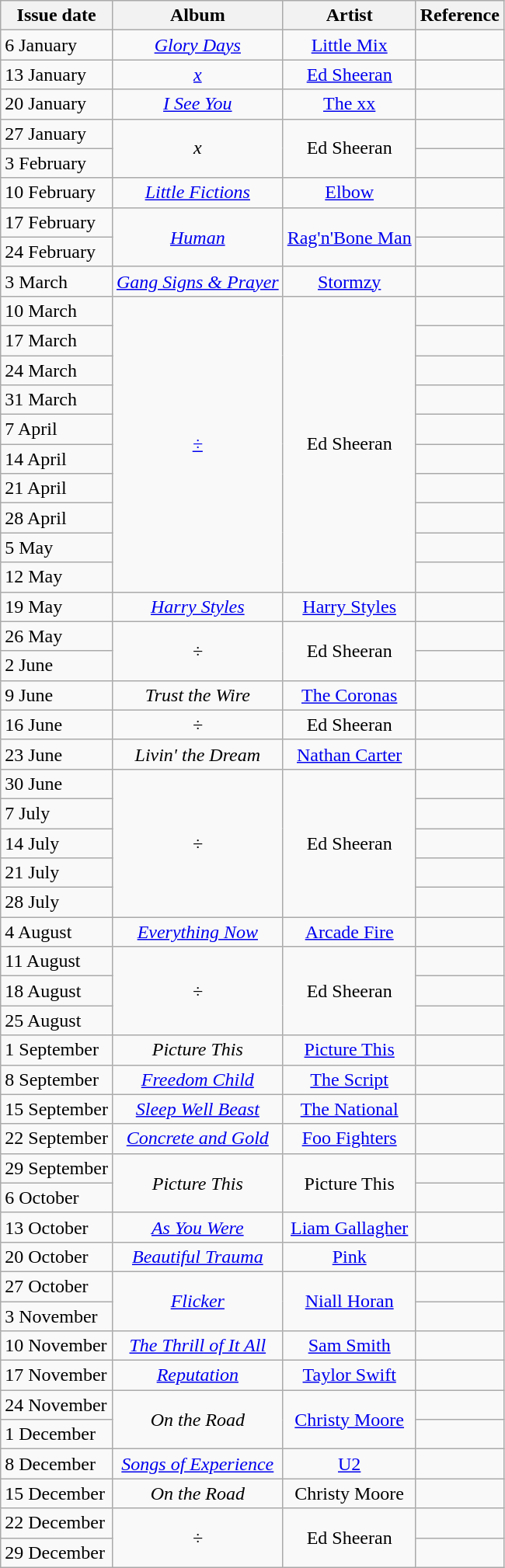<table class="wikitable">
<tr>
<th>Issue date</th>
<th>Album</th>
<th>Artist</th>
<th>Reference</th>
</tr>
<tr>
<td>6 January</td>
<td align="center"><em><a href='#'>Glory Days</a></em></td>
<td align="center"><a href='#'>Little Mix</a></td>
<td align="center"></td>
</tr>
<tr>
<td>13 January</td>
<td align="center"><em><a href='#'>x</a></em></td>
<td align="center"><a href='#'>Ed Sheeran</a></td>
<td align="center"></td>
</tr>
<tr>
<td>20 January</td>
<td align="center"><em><a href='#'>I See You</a></em></td>
<td align="center"><a href='#'>The xx</a></td>
<td align="center"></td>
</tr>
<tr>
<td>27 January</td>
<td align="center" rowspan="2"><em>x</em></td>
<td align="center" rowspan="2">Ed Sheeran</td>
<td align="center"></td>
</tr>
<tr>
<td>3 February</td>
<td align="center"></td>
</tr>
<tr>
<td>10 February</td>
<td align="center"><em><a href='#'>Little Fictions</a></em></td>
<td align="center"><a href='#'>Elbow</a></td>
<td align="center"></td>
</tr>
<tr>
<td>17 February</td>
<td align="center" rowspan="2"><em><a href='#'>Human</a></em></td>
<td align="center" rowspan="2"><a href='#'>Rag'n'Bone Man</a></td>
<td align="center"></td>
</tr>
<tr>
<td>24 February</td>
<td align="center"></td>
</tr>
<tr>
<td>3 March</td>
<td align="center"><em><a href='#'>Gang Signs & Prayer</a></em></td>
<td align="center"><a href='#'>Stormzy</a></td>
<td align="center"></td>
</tr>
<tr>
<td>10 March</td>
<td align="center" rowspan="10"><em><a href='#'>÷</a></em></td>
<td align="center" rowspan="10">Ed Sheeran</td>
<td align="center"></td>
</tr>
<tr>
<td>17 March</td>
<td align="center"></td>
</tr>
<tr>
<td>24 March</td>
<td align="center"></td>
</tr>
<tr>
<td>31 March</td>
<td align="center"></td>
</tr>
<tr>
<td>7 April</td>
<td align="center"></td>
</tr>
<tr>
<td>14 April</td>
<td align="center"></td>
</tr>
<tr>
<td>21 April</td>
<td align="center"></td>
</tr>
<tr>
<td>28 April</td>
<td align="center"></td>
</tr>
<tr>
<td>5 May</td>
<td align="center"></td>
</tr>
<tr>
<td>12 May</td>
<td align="center"></td>
</tr>
<tr>
<td>19 May</td>
<td align="center"><em><a href='#'>Harry Styles</a></em></td>
<td align="center"><a href='#'>Harry Styles</a></td>
<td align="center"></td>
</tr>
<tr>
<td>26 May</td>
<td align="center" rowspan="2"><em>÷</em></td>
<td align="center" rowspan="2">Ed Sheeran</td>
<td align="center"></td>
</tr>
<tr>
<td>2 June</td>
<td align="center"></td>
</tr>
<tr>
<td>9 June</td>
<td align="center"><em>Trust the Wire</em></td>
<td align="center"><a href='#'>The Coronas</a></td>
<td align="center"></td>
</tr>
<tr>
<td>16 June</td>
<td align="center"><em>÷</em></td>
<td align="center">Ed Sheeran</td>
<td align="center"></td>
</tr>
<tr>
<td>23 June</td>
<td align="center"><em>Livin' the Dream</em></td>
<td align="center"><a href='#'>Nathan Carter</a></td>
<td align="center"></td>
</tr>
<tr>
<td>30 June</td>
<td align="center" rowspan="5"><em>÷</em></td>
<td align="center" rowspan="5">Ed Sheeran</td>
<td align="center"></td>
</tr>
<tr>
<td>7 July</td>
<td align="center"></td>
</tr>
<tr>
<td>14 July</td>
<td align="center"></td>
</tr>
<tr>
<td>21 July</td>
<td align="center"></td>
</tr>
<tr>
<td>28 July</td>
<td align="center"></td>
</tr>
<tr>
<td>4 August</td>
<td align="center"><em><a href='#'>Everything Now</a></em></td>
<td align="center"><a href='#'>Arcade Fire</a></td>
<td align="center"></td>
</tr>
<tr>
<td>11 August</td>
<td align="center" rowspan="3"><em>÷</em></td>
<td align="center" rowspan="3">Ed Sheeran</td>
<td align="center"></td>
</tr>
<tr>
<td>18 August</td>
<td align="center"></td>
</tr>
<tr>
<td>25 August</td>
<td align="center"></td>
</tr>
<tr>
<td>1 September</td>
<td align="center"><em>Picture This</em></td>
<td align="center"><a href='#'>Picture This</a></td>
<td align="center"></td>
</tr>
<tr>
<td>8 September</td>
<td align="center"><em><a href='#'>Freedom Child</a></em></td>
<td align="center"><a href='#'>The Script</a></td>
<td align="center"></td>
</tr>
<tr>
<td>15 September</td>
<td align="center"><em><a href='#'>Sleep Well Beast</a></em></td>
<td align="center"><a href='#'>The National</a></td>
<td align="center"></td>
</tr>
<tr>
<td>22 September</td>
<td align="center"><em><a href='#'>Concrete and Gold</a></em></td>
<td align="center"><a href='#'>Foo Fighters</a></td>
<td align="center"></td>
</tr>
<tr>
<td>29 September</td>
<td align="center" rowspan="2"><em>Picture This</em></td>
<td align="center" rowspan="2">Picture This</td>
<td align="center"></td>
</tr>
<tr>
<td>6 October</td>
<td align="center"></td>
</tr>
<tr>
<td>13 October</td>
<td align="center"><em><a href='#'>As You Were</a></em></td>
<td align="center"><a href='#'>Liam Gallagher</a></td>
<td align="center"></td>
</tr>
<tr>
<td>20 October</td>
<td align="center"><em><a href='#'>Beautiful Trauma</a></em></td>
<td align="center"><a href='#'>Pink</a></td>
<td align="center"></td>
</tr>
<tr>
<td>27 October</td>
<td align="center" rowspan="2"><em><a href='#'>Flicker</a></em></td>
<td align="center" rowspan="2"><a href='#'>Niall Horan</a></td>
<td align="center"></td>
</tr>
<tr>
<td>3 November</td>
<td align="center"></td>
</tr>
<tr>
<td>10 November</td>
<td align="center"><em><a href='#'>The Thrill of It All</a></em></td>
<td align="center"><a href='#'>Sam Smith</a></td>
<td align="center"></td>
</tr>
<tr>
<td>17 November</td>
<td align="center"><em><a href='#'>Reputation</a></em></td>
<td align="center"><a href='#'>Taylor Swift</a></td>
<td align="center"></td>
</tr>
<tr>
<td>24 November</td>
<td align="center" rowspan="2"><em>On the Road</em></td>
<td align="center" rowspan="2"><a href='#'>Christy Moore</a></td>
<td align="center"></td>
</tr>
<tr>
<td>1 December</td>
<td align="center"></td>
</tr>
<tr>
<td>8 December</td>
<td align="center"><em><a href='#'>Songs of Experience</a></em></td>
<td align="center"><a href='#'>U2</a></td>
<td align="center"></td>
</tr>
<tr>
<td>15 December</td>
<td align="center"><em>On the Road</em></td>
<td align="center">Christy Moore</td>
<td align="center"></td>
</tr>
<tr>
<td>22 December</td>
<td align="center" rowspan="2"><em>÷</em></td>
<td align="center" rowspan="2">Ed Sheeran</td>
<td align="center"></td>
</tr>
<tr>
<td>29 December</td>
<td align="center"></td>
</tr>
</table>
